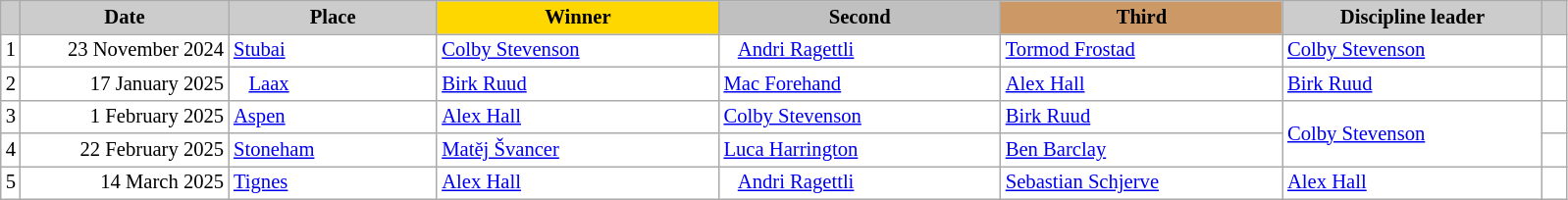<table class="wikitable plainrowheaders" style="background:#fff; font-size:86%; line-height:16px; border:grey solid 1px; border-collapse:collapse;">
<tr>
<th scope="col" style="background:#ccc; width=10 px;"></th>
<th scope="col" style="background:#ccc; width:135px;">Date</th>
<th scope="col" style="background:#ccc; width:135px;">Place</th>
<th scope="col" style="background:gold; width:185px;">Winner</th>
<th scope="col" style="background:silver; width:185px;">Second</th>
<th scope="col" style="background:#c96; width:185px;">Third</th>
<th scope="col" style="background:#ccc; width:170px;">Discipline leader</th>
<th scope="col" style="background:#ccc; width:10px;"></th>
</tr>
<tr>
<td align="center">1</td>
<td align="right">23 November 2024</td>
<td> <a href='#'>Stubai</a></td>
<td> <a href='#'>Colby Stevenson</a></td>
<td>   <a href='#'>Andri Ragettli</a></td>
<td> <a href='#'>Tormod Frostad</a></td>
<td> <a href='#'>Colby Stevenson</a></td>
<td></td>
</tr>
<tr>
<td align="center">2</td>
<td align="right">17 January 2025</td>
<td>   <a href='#'>Laax</a></td>
<td> <a href='#'>Birk Ruud</a></td>
<td> <a href='#'>Mac Forehand</a></td>
<td> <a href='#'>Alex Hall</a></td>
<td> <a href='#'>Birk Ruud</a></td>
<td></td>
</tr>
<tr>
<td align="center">3</td>
<td align="right">1 February 2025</td>
<td> <a href='#'>Aspen</a></td>
<td> <a href='#'>Alex Hall</a></td>
<td> <a href='#'>Colby Stevenson</a></td>
<td> <a href='#'>Birk Ruud</a></td>
<td rowspan=2> <a href='#'>Colby Stevenson</a></td>
<td></td>
</tr>
<tr>
<td align="center">4</td>
<td align="right">22 February 2025</td>
<td> <a href='#'>Stoneham</a></td>
<td> <a href='#'>Matěj Švancer</a></td>
<td> <a href='#'>Luca Harrington</a></td>
<td> <a href='#'>Ben Barclay</a></td>
<td></td>
</tr>
<tr>
<td align="center">5</td>
<td align="right">14 March 2025</td>
<td> <a href='#'>Tignes</a></td>
<td> <a href='#'>Alex Hall</a></td>
<td>   <a href='#'>Andri Ragettli</a></td>
<td> <a href='#'>Sebastian Schjerve</a></td>
<td> <a href='#'>Alex Hall</a></td>
<td></td>
</tr>
</table>
